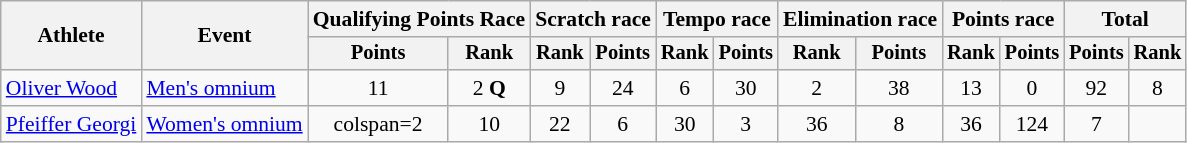<table class=wikitable style=font-size:90%;text-align:center>
<tr>
<th rowspan=2>Athlete</th>
<th rowspan=2>Event</th>
<th colspan=2>Qualifying Points Race</th>
<th colspan=2>Scratch race</th>
<th colspan=2>Tempo race</th>
<th colspan=2>Elimination race</th>
<th colspan=2>Points race</th>
<th colspan=2>Total</th>
</tr>
<tr style=font-size:95%>
<th>Points</th>
<th>Rank</th>
<th>Rank</th>
<th>Points</th>
<th>Rank</th>
<th>Points</th>
<th>Rank</th>
<th>Points</th>
<th>Rank</th>
<th>Points</th>
<th>Points</th>
<th>Rank</th>
</tr>
<tr>
<td align=left><a href='#'>Oliver Wood</a></td>
<td align=left><a href='#'>Men's omnium</a></td>
<td>11</td>
<td>2 <strong>Q</strong></td>
<td>9</td>
<td>24</td>
<td>6</td>
<td>30</td>
<td>2</td>
<td>38</td>
<td>13</td>
<td>0</td>
<td>92</td>
<td>8</td>
</tr>
<tr>
<td align=left><a href='#'>Pfeiffer Georgi</a></td>
<td align=left><a href='#'>Women's omnium</a></td>
<td>colspan=2 </td>
<td>10</td>
<td>22</td>
<td>6</td>
<td>30</td>
<td>3</td>
<td>36</td>
<td>8</td>
<td>36</td>
<td>124</td>
<td>7</td>
</tr>
</table>
